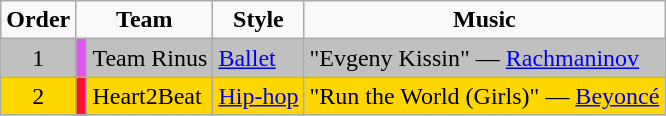<table class="wikitable">
<tr>
<td style="text-align:center;"><strong>Order</strong></td>
<td style="text-align:center;" colspan=2><strong>Team</strong></td>
<td style="text-align:center;"><strong>Style</strong></td>
<td style="text-align:center;"><strong>Music</strong></td>
</tr>
<tr bgcolor=silver>
<td style="text-align:center;">1</td>
<td bgcolor="#DE57EF"></td>
<td><div>Team Rinus</div></td>
<td><a href='#'>Ballet</a></td>
<td>"Evgeny Kissin" — <a href='#'>Rachmaninov</a></td>
</tr>
<tr bgcolor="gold">
<td style="text-align:center;">2</td>
<td bgcolor="#FF1234"></td>
<td><div>Heart2Beat</div></td>
<td><a href='#'>Hip-hop</a></td>
<td>"Run the World (Girls)" — <a href='#'>Beyoncé</a></td>
</tr>
</table>
